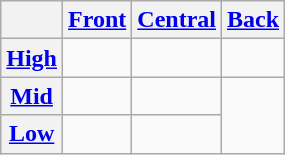<table class="wikitable" style="text-align:center;">
<tr>
<th></th>
<th><a href='#'>Front</a></th>
<th><a href='#'>Central</a></th>
<th><a href='#'>Back</a></th>
</tr>
<tr>
<th><a href='#'>High</a></th>
<td> </td>
<td></td>
<td> </td>
</tr>
<tr>
<th><a href='#'>Mid</a></th>
<td> </td>
<td></td>
<td rowspan="2"> </td>
</tr>
<tr>
<th><a href='#'>Low</a></th>
<td></td>
<td> </td>
</tr>
</table>
